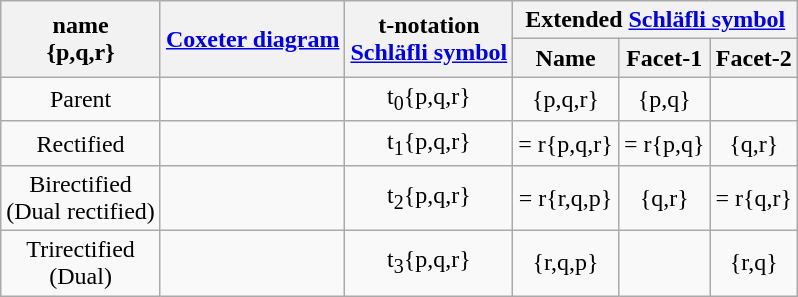<table class="wikitable">
<tr>
<th rowspan=2>name<br>{p,q,r}</th>
<th rowspan=2><a href='#'>Coxeter diagram</a></th>
<th rowspan=2>t-notation<br><a href='#'>Schläfli symbol</a></th>
<th colspan=3>Extended <a href='#'>Schläfli symbol</a></th>
</tr>
<tr>
<th>Name</th>
<th>Facet-1</th>
<th>Facet-2</th>
</tr>
<tr align=center>
<td>Parent</td>
<td></td>
<td>t<sub>0</sub>{p,q,r}</td>
<td>{p,q,r}</td>
<td>{p,q}</td>
<td></td>
</tr>
<tr align=center>
<td>Rectified</td>
<td></td>
<td>t<sub>1</sub>{p,q,r}</td>
<td> = r{p,q,r}</td>
<td> = r{p,q}</td>
<td>{q,r}</td>
</tr>
<tr align=center>
<td>Birectified<br>(Dual rectified)</td>
<td></td>
<td>t<sub>2</sub>{p,q,r}</td>
<td> = r{r,q,p}</td>
<td>{q,r}</td>
<td> = r{q,r}</td>
</tr>
<tr align=center>
<td>Trirectified<br>(Dual)</td>
<td></td>
<td>t<sub>3</sub>{p,q,r}</td>
<td>{r,q,p}</td>
<td></td>
<td>{r,q}</td>
</tr>
</table>
